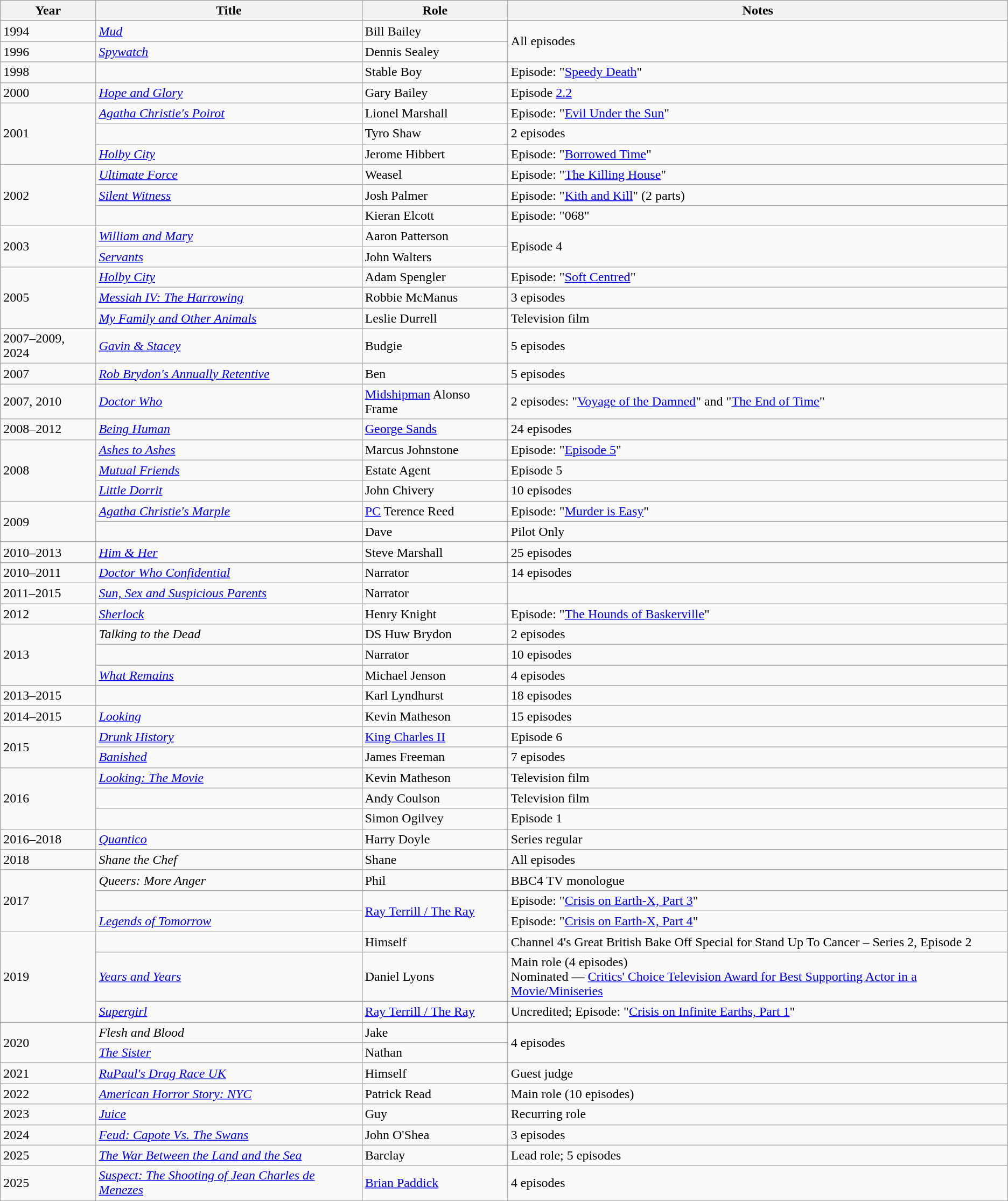<table class="wikitable sortable">
<tr>
<th>Year</th>
<th>Title</th>
<th>Role</th>
<th class="unsortable">Notes</th>
</tr>
<tr>
<td>1994</td>
<td><em><a href='#'>Mud</a></em></td>
<td>Bill Bailey</td>
<td rowspan="2">All episodes</td>
</tr>
<tr>
<td>1996</td>
<td><em><a href='#'>Spywatch</a></em></td>
<td>Dennis Sealey</td>
</tr>
<tr>
<td>1998</td>
<td><em></em></td>
<td>Stable Boy</td>
<td>Episode: "<a href='#'>Speedy Death</a>"</td>
</tr>
<tr>
<td>2000</td>
<td><em><a href='#'>Hope and Glory</a></em></td>
<td>Gary Bailey</td>
<td>Episode <a href='#'>2.2</a></td>
</tr>
<tr>
<td rowspan="3">2001</td>
<td><em><a href='#'>Agatha Christie's Poirot</a></em></td>
<td>Lionel Marshall</td>
<td>Episode: "<a href='#'>Evil Under the Sun</a>"</td>
</tr>
<tr>
<td><em></em></td>
<td>Tyro Shaw</td>
<td>2 episodes</td>
</tr>
<tr>
<td><em><a href='#'>Holby City</a></em></td>
<td>Jerome Hibbert</td>
<td>Episode: "<a href='#'>Borrowed Time</a>"</td>
</tr>
<tr>
<td rowspan="3">2002</td>
<td><em><a href='#'>Ultimate Force</a></em></td>
<td>Weasel</td>
<td>Episode: "<a href='#'>The Killing House</a>"</td>
</tr>
<tr>
<td><em><a href='#'>Silent Witness</a></em></td>
<td>Josh Palmer</td>
<td>Episode: "<a href='#'>Kith and Kill</a>" (2 parts)</td>
</tr>
<tr>
<td><em></em></td>
<td>Kieran Elcott</td>
<td>Episode: "068"</td>
</tr>
<tr>
<td rowspan="2">2003</td>
<td><em><a href='#'>William and Mary</a></em></td>
<td>Aaron Patterson</td>
<td rowspan="2">Episode 4</td>
</tr>
<tr>
<td><em><a href='#'>Servants</a></em></td>
<td>John Walters</td>
</tr>
<tr>
<td rowspan="3">2005</td>
<td><em><a href='#'>Holby City</a></em></td>
<td>Adam Spengler</td>
<td>Episode: "<a href='#'>Soft Centred</a>"</td>
</tr>
<tr>
<td><em><a href='#'>Messiah IV: The Harrowing</a></em></td>
<td>Robbie McManus</td>
<td>3 episodes</td>
</tr>
<tr>
<td><em><a href='#'>My Family and Other Animals</a></em></td>
<td>Leslie Durrell</td>
<td>Television film</td>
</tr>
<tr>
<td>2007–2009, 2024</td>
<td><em><a href='#'>Gavin & Stacey</a></em></td>
<td>Budgie</td>
<td>5 episodes</td>
</tr>
<tr>
<td>2007</td>
<td><em><a href='#'>Rob Brydon's Annually Retentive</a></em></td>
<td>Ben</td>
<td>5 episodes</td>
</tr>
<tr>
<td>2007, 2010</td>
<td><em><a href='#'>Doctor Who</a></em></td>
<td><a href='#'>Midshipman</a> Alonso Frame</td>
<td>2 episodes: "<a href='#'>Voyage of the Damned</a>" and "<a href='#'>The End of Time</a>"</td>
</tr>
<tr>
<td>2008–2012</td>
<td><em><a href='#'>Being Human</a></em></td>
<td><a href='#'>George Sands</a></td>
<td>24 episodes</td>
</tr>
<tr>
<td rowspan="3">2008</td>
<td><em><a href='#'>Ashes to Ashes</a></em></td>
<td>Marcus Johnstone</td>
<td>Episode: "<a href='#'>Episode 5</a>"</td>
</tr>
<tr>
<td><em><a href='#'>Mutual Friends</a></em></td>
<td>Estate Agent</td>
<td>Episode 5</td>
</tr>
<tr>
<td><em><a href='#'>Little Dorrit</a></em></td>
<td>John Chivery</td>
<td>10 episodes</td>
</tr>
<tr>
<td rowspan="2">2009</td>
<td><em><a href='#'>Agatha Christie's Marple</a></em></td>
<td><a href='#'>PC</a> Terence Reed</td>
<td>Episode: "<a href='#'>Murder is Easy</a>"</td>
</tr>
<tr>
<td><em></em></td>
<td>Dave</td>
<td>Pilot Only</td>
</tr>
<tr>
<td>2010–2013</td>
<td><em><a href='#'>Him & Her</a></em></td>
<td>Steve Marshall</td>
<td>25 episodes</td>
</tr>
<tr>
<td>2010–2011</td>
<td><em><a href='#'>Doctor Who Confidential</a></em></td>
<td>Narrator</td>
<td>14 episodes</td>
</tr>
<tr>
<td>2011–2015</td>
<td><em><a href='#'>Sun, Sex and Suspicious Parents</a></em></td>
<td>Narrator</td>
<td></td>
</tr>
<tr>
<td>2012</td>
<td><em><a href='#'>Sherlock</a></em></td>
<td>Henry Knight</td>
<td>Episode: "<a href='#'>The Hounds of Baskerville</a>"</td>
</tr>
<tr>
<td rowspan="3">2013</td>
<td><em>Talking to the Dead</em></td>
<td>DS Huw Brydon</td>
<td>2 episodes</td>
</tr>
<tr>
<td><em></em></td>
<td>Narrator</td>
<td>10 episodes</td>
</tr>
<tr>
<td><em><a href='#'>What Remains</a></em></td>
<td>Michael Jenson</td>
<td>4 episodes</td>
</tr>
<tr>
<td>2013–2015</td>
<td><em></em></td>
<td>Karl Lyndhurst</td>
<td>18 episodes</td>
</tr>
<tr>
<td>2014–2015</td>
<td><em><a href='#'>Looking</a></em></td>
<td>Kevin Matheson</td>
<td>15 episodes</td>
</tr>
<tr>
<td rowspan="2">2015</td>
<td><em><a href='#'>Drunk History</a></em></td>
<td><a href='#'>King Charles II</a></td>
<td>Episode 6</td>
</tr>
<tr>
<td><em><a href='#'>Banished</a></em></td>
<td>James Freeman</td>
<td>7 episodes</td>
</tr>
<tr>
<td rowspan="3">2016</td>
<td><em><a href='#'>Looking: The Movie</a></em></td>
<td>Kevin Matheson</td>
<td>Television film</td>
</tr>
<tr>
<td><em></em></td>
<td>Andy Coulson</td>
<td>Television film</td>
</tr>
<tr>
<td><em></em></td>
<td>Simon Ogilvey</td>
<td>Episode 1</td>
</tr>
<tr>
<td>2016–2018</td>
<td><em><a href='#'>Quantico</a></em></td>
<td>Harry Doyle</td>
<td>Series regular</td>
</tr>
<tr>
<td>2018</td>
<td><em>Shane the Chef</em></td>
<td>Shane</td>
<td>All episodes</td>
</tr>
<tr>
<td rowspan="3">2017</td>
<td><em>Queers: More Anger</em></td>
<td>Phil</td>
<td>BBC4 TV monologue</td>
</tr>
<tr>
<td><em></em></td>
<td rowspan=2><a href='#'>Ray Terrill / The Ray</a></td>
<td>Episode: "<a href='#'>Crisis on Earth-X, Part 3</a>"</td>
</tr>
<tr>
<td><em><a href='#'>Legends of Tomorrow</a></em></td>
<td>Episode: "<a href='#'>Crisis on Earth-X, Part 4</a>"</td>
</tr>
<tr>
<td rowspan="3">2019</td>
<td><em></em></td>
<td>Himself</td>
<td>Channel 4's Great British Bake Off Special for Stand Up To Cancer – Series 2, Episode 2</td>
</tr>
<tr>
<td><em><a href='#'>Years and Years</a></em></td>
<td>Daniel Lyons</td>
<td>Main role (4 episodes)<br>Nominated — <a href='#'>Critics' Choice Television Award for Best Supporting Actor in a Movie/Miniseries</a></td>
</tr>
<tr>
<td><em><a href='#'>Supergirl</a></em></td>
<td><a href='#'>Ray Terrill / The Ray</a></td>
<td>Uncredited; Episode: "<a href='#'>Crisis on Infinite Earths, Part 1</a>"</td>
</tr>
<tr>
<td rowspan="2">2020</td>
<td><em>Flesh and Blood</em></td>
<td>Jake</td>
<td rowspan="2">4 episodes</td>
</tr>
<tr>
<td><em><a href='#'>The Sister</a></em></td>
<td>Nathan</td>
</tr>
<tr>
<td>2021</td>
<td><em><a href='#'>RuPaul's Drag Race UK</a></em></td>
<td>Himself</td>
<td>Guest judge</td>
</tr>
<tr>
<td>2022</td>
<td><em><a href='#'>American Horror Story: NYC</a></em></td>
<td>Patrick Read</td>
<td>Main role (10 episodes)</td>
</tr>
<tr>
<td>2023</td>
<td><em><a href='#'>Juice</a></em></td>
<td>Guy</td>
<td>Recurring role</td>
</tr>
<tr>
<td>2024</td>
<td><em><a href='#'>Feud: Capote Vs. The Swans</a></em></td>
<td>John O'Shea</td>
<td>3 episodes</td>
</tr>
<tr>
<td>2025</td>
<td><em><a href='#'>The War Between the Land and the Sea</a></em></td>
<td>Barclay</td>
<td>Lead role; 5 episodes</td>
</tr>
<tr>
<td>2025</td>
<td><em><a href='#'>Suspect: The Shooting of Jean Charles de Menezes</a></em></td>
<td><a href='#'>Brian Paddick</a></td>
<td>4 episodes</td>
</tr>
</table>
